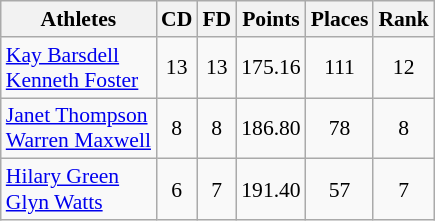<table class="wikitable" border="1" style="font-size:90%">
<tr>
<th>Athletes</th>
<th>CD</th>
<th>FD</th>
<th>Points</th>
<th>Places</th>
<th>Rank</th>
</tr>
<tr align=center>
<td align=left><a href='#'>Kay Barsdell</a><br><a href='#'>Kenneth Foster</a></td>
<td>13</td>
<td>13</td>
<td>175.16</td>
<td>111</td>
<td>12</td>
</tr>
<tr align=center>
<td align=left><a href='#'>Janet Thompson</a><br><a href='#'>Warren Maxwell</a></td>
<td>8</td>
<td>8</td>
<td>186.80</td>
<td>78</td>
<td>8</td>
</tr>
<tr align=center>
<td align=left><a href='#'>Hilary Green</a><br><a href='#'>Glyn Watts</a></td>
<td>6</td>
<td>7</td>
<td>191.40</td>
<td>57</td>
<td>7</td>
</tr>
</table>
